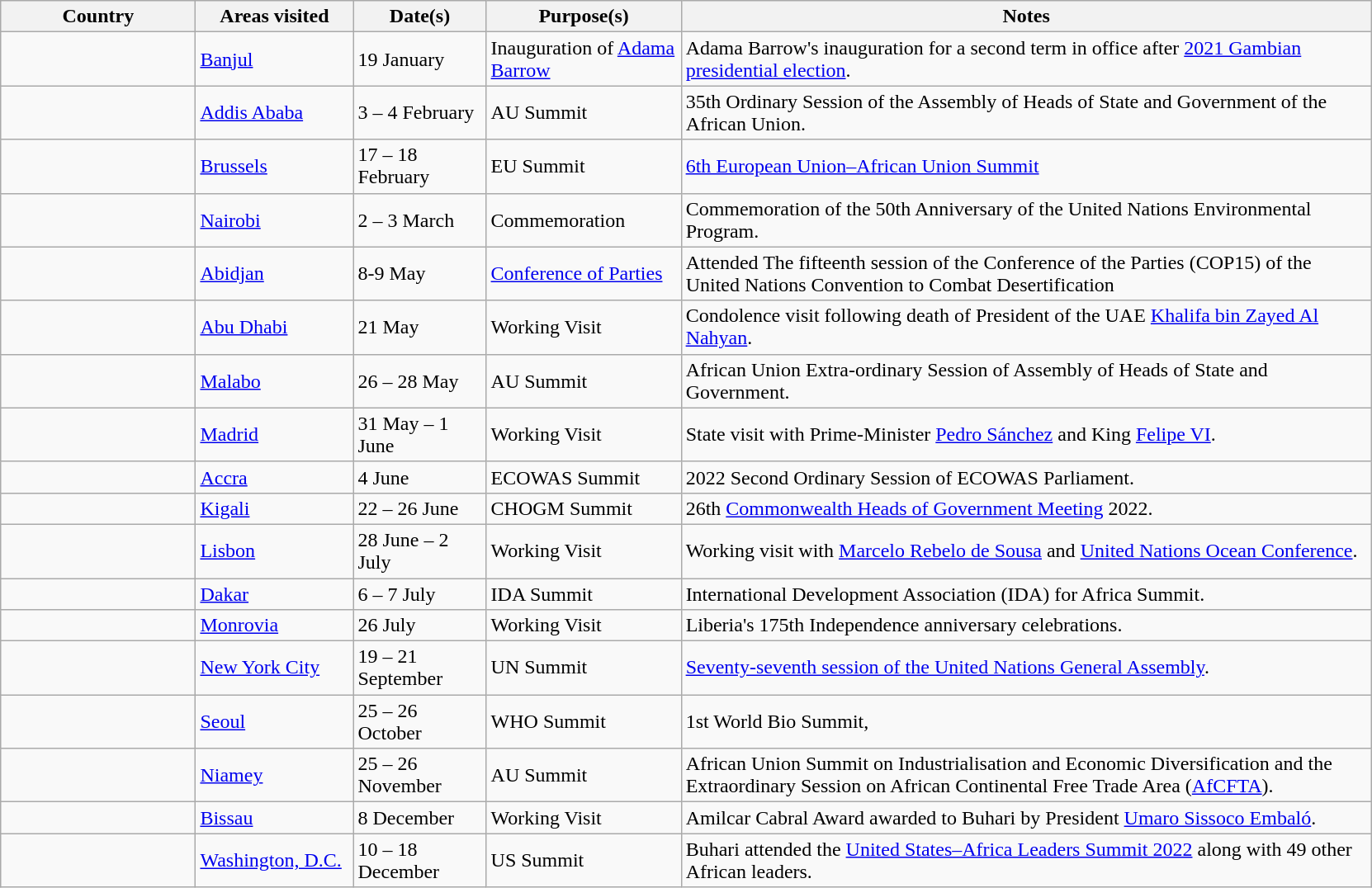<table class="wikitable outercollapse sortable" style="margin: 1em auto 1em auto">
<tr>
<th width="150">Country</th>
<th width="120">Areas visited</th>
<th width="100">Date(s)</th>
<th width="150">Purpose(s)</th>
<th width="550">Notes</th>
</tr>
<tr>
<td></td>
<td><a href='#'>Banjul</a></td>
<td>19 January</td>
<td>Inauguration of <a href='#'>Adama Barrow</a></td>
<td>Adama Barrow's inauguration for a second term in office after <a href='#'>2021 Gambian presidential election</a>.</td>
</tr>
<tr>
<td></td>
<td><a href='#'>Addis Ababa</a></td>
<td>3 – 4 February</td>
<td>AU Summit</td>
<td>35th Ordinary Session of the Assembly of Heads of State and Government of the African Union.</td>
</tr>
<tr>
<td></td>
<td><a href='#'>Brussels</a></td>
<td>17 – 18 February</td>
<td>EU Summit</td>
<td><a href='#'>6th European Union–African Union Summit</a></td>
</tr>
<tr>
<td></td>
<td><a href='#'>Nairobi</a></td>
<td>2 – 3 March</td>
<td>Commemoration</td>
<td>Commemoration of the 50th Anniversary of the United Nations Environmental Program.</td>
</tr>
<tr>
<td></td>
<td><a href='#'>Abidjan</a></td>
<td>8-9 May</td>
<td><a href='#'>Conference of Parties</a></td>
<td>Attended The fifteenth session of the Conference of the Parties (COP15) of the United Nations Convention to Combat Desertification</td>
</tr>
<tr>
<td></td>
<td><a href='#'>Abu Dhabi</a></td>
<td>21 May</td>
<td>Working Visit</td>
<td>Condolence visit following death of President of the UAE <a href='#'>Khalifa bin Zayed Al Nahyan</a>.</td>
</tr>
<tr>
<td></td>
<td><a href='#'>Malabo</a></td>
<td>26 – 28 May</td>
<td>AU Summit</td>
<td>African Union Extra-ordinary Session of Assembly of Heads of State and Government.</td>
</tr>
<tr>
<td></td>
<td><a href='#'>Madrid</a></td>
<td>31 May – 1 June</td>
<td>Working Visit</td>
<td>State visit with Prime-Minister <a href='#'>Pedro Sánchez</a> and King <a href='#'>Felipe VI</a>.</td>
</tr>
<tr>
<td></td>
<td><a href='#'>Accra</a></td>
<td>4 June</td>
<td>ECOWAS Summit</td>
<td>2022 Second Ordinary Session of ECOWAS Parliament.</td>
</tr>
<tr>
<td></td>
<td><a href='#'>Kigali</a></td>
<td>22 – 26 June</td>
<td>CHOGM Summit</td>
<td>26th <a href='#'>Commonwealth Heads of Government Meeting</a> 2022.</td>
</tr>
<tr>
<td></td>
<td><a href='#'>Lisbon</a></td>
<td>28 June  – 2 July</td>
<td>Working Visit</td>
<td>Working visit with <a href='#'>Marcelo Rebelo de Sousa</a> and <a href='#'>United Nations Ocean Conference</a>.</td>
</tr>
<tr>
<td></td>
<td><a href='#'>Dakar</a></td>
<td>6 – 7 July</td>
<td>IDA Summit</td>
<td>International Development Association (IDA) for Africa Summit.</td>
</tr>
<tr>
<td></td>
<td><a href='#'>Monrovia</a></td>
<td>26 July</td>
<td>Working Visit</td>
<td>Liberia's 175th Independence anniversary celebrations.</td>
</tr>
<tr>
<td></td>
<td><a href='#'>New York City</a></td>
<td>19 – 21 September</td>
<td>UN Summit</td>
<td><a href='#'>Seventy-seventh session of the United Nations General Assembly</a>.</td>
</tr>
<tr>
<td></td>
<td><a href='#'>Seoul</a></td>
<td>25 – 26 October</td>
<td>WHO Summit</td>
<td>1st World Bio Summit,</td>
</tr>
<tr>
<td></td>
<td><a href='#'>Niamey</a></td>
<td>25 – 26 November</td>
<td>AU Summit</td>
<td>African Union Summit on Industrialisation and Economic Diversification and the Extraordinary Session on African Continental Free Trade Area (<a href='#'>AfCFTA</a>).</td>
</tr>
<tr>
<td></td>
<td><a href='#'>Bissau</a></td>
<td>8 December</td>
<td>Working Visit</td>
<td>Amilcar Cabral Award awarded to Buhari by President <a href='#'>Umaro Sissoco Embaló</a>.</td>
</tr>
<tr>
<td></td>
<td><a href='#'>Washington, D.C.</a></td>
<td>10 – 18 December</td>
<td>US Summit</td>
<td>Buhari attended the <a href='#'>United States–Africa Leaders Summit 2022</a> along with 49 other African leaders.</td>
</tr>
</table>
